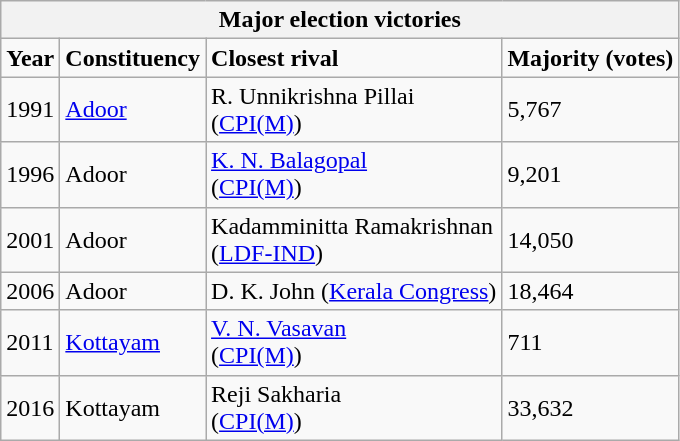<table class="wikitable" id="toc" : left; margin-left: 2em; width: 40%; font-size: 90%;" cellspacing="3">
<tr>
<th colspan="4"><strong>Major election victories</strong></th>
</tr>
<tr>
<td><strong>Year</strong></td>
<td><strong>Constituency</strong></td>
<td><strong>Closest rival</strong></td>
<td><strong>Majority (votes)</strong></td>
</tr>
<tr>
<td>1991</td>
<td><a href='#'>Adoor</a></td>
<td>R. Unnikrishna Pillai<br>(<a href='#'>CPI(M)</a>)</td>
<td>5,767</td>
</tr>
<tr>
<td>1996</td>
<td>Adoor</td>
<td><a href='#'>K. N. Balagopal</a><br>(<a href='#'>CPI(M)</a>)</td>
<td>9,201</td>
</tr>
<tr>
<td>2001</td>
<td>Adoor</td>
<td>Kadamminitta Ramakrishnan<br>(<a href='#'>LDF-IND</a>)</td>
<td>14,050</td>
</tr>
<tr>
<td>2006</td>
<td>Adoor</td>
<td>D. K. John (<a href='#'>Kerala Congress</a>)</td>
<td>18,464</td>
</tr>
<tr>
<td>2011</td>
<td><a href='#'>Kottayam</a></td>
<td><a href='#'>V. N. Vasavan</a><br>(<a href='#'>CPI(M)</a>)</td>
<td>711</td>
</tr>
<tr>
<td>2016</td>
<td>Kottayam</td>
<td>Reji Sakharia<br>(<a href='#'>CPI(M)</a>)</td>
<td>33,632</td>
</tr>
</table>
